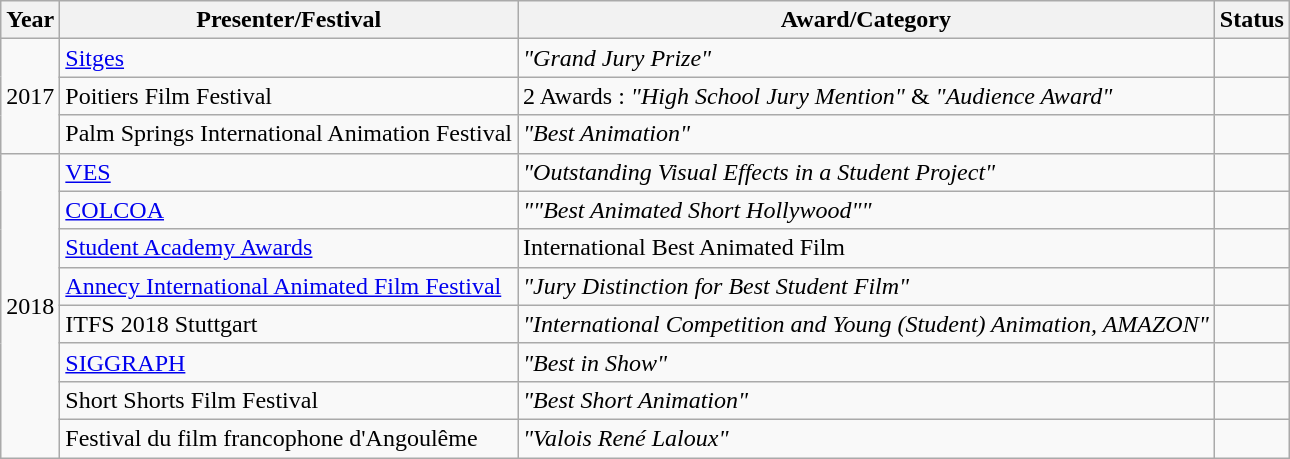<table class="wikitable">
<tr>
<th>Year</th>
<th>Presenter/Festival</th>
<th>Award/Category</th>
<th>Status</th>
</tr>
<tr>
<td rowspan="3">2017</td>
<td><a href='#'>Sitges</a></td>
<td><em>"Grand Jury Prize"</em></td>
<td></td>
</tr>
<tr>
<td>Poitiers Film Festival</td>
<td>2 Awards : <em>"High School Jury Mention"</em> & <em>"Audience Award"</em></td>
<td></td>
</tr>
<tr>
<td>Palm Springs International Animation Festival</td>
<td><em>"Best Animation"</em></td>
<td></td>
</tr>
<tr>
<td rowspan="20">2018</td>
<td><a href='#'>VES</a></td>
<td><em>"Outstanding Visual Effects in a Student Project"</em></td>
<td></td>
</tr>
<tr>
<td><a href='#'>COLCOA</a></td>
<td><em>""Best Animated Short Hollywood""</em></td>
<td></td>
</tr>
<tr>
<td><a href='#'>Student Academy Awards</a></td>
<td>International Best Animated Film</td>
<td></td>
</tr>
<tr>
<td><a href='#'>Annecy International Animated Film Festival</a></td>
<td><em>"Jury Distinction for Best Student Film"</em></td>
<td></td>
</tr>
<tr>
<td>ITFS 2018 Stuttgart</td>
<td><em>"International Competition and Young (Student) Animation, AMAZON"</em></td>
<td></td>
</tr>
<tr>
<td><a href='#'>SIGGRAPH</a></td>
<td><em>"Best in Show"</em></td>
<td></td>
</tr>
<tr>
<td>Short Shorts Film Festival</td>
<td><em>"Best Short Animation"</em></td>
<td></td>
</tr>
<tr>
<td>Festival du film francophone d'Angoulême</td>
<td><em>"Valois René Laloux"</em></td>
<td></td>
</tr>
</table>
